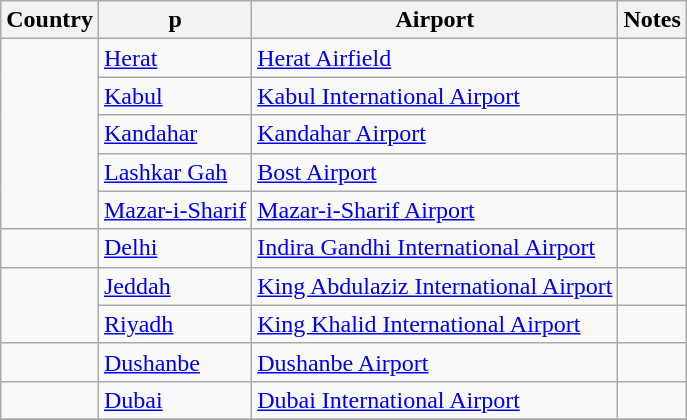<table class="sortable wikitable">
<tr>
<th>Country</th>
<th City>p</th>
<th>Airport</th>
<th>Notes</th>
</tr>
<tr>
<td rowspan="5"></td>
<td><a href='#'>Herat</a></td>
<td><a href='#'>Herat Airfield</a></td>
<td align=center></td>
</tr>
<tr>
<td><a href='#'>Kabul</a></td>
<td><a href='#'>Kabul International Airport</a></td>
<td></td>
</tr>
<tr>
<td><a href='#'>Kandahar</a></td>
<td><a href='#'>Kandahar Airport</a></td>
<td align=center></td>
</tr>
<tr>
<td><a href='#'>Lashkar Gah</a></td>
<td><a href='#'>Bost Airport</a></td>
<td align=center></td>
</tr>
<tr>
<td><a href='#'>Mazar-i-Sharif</a></td>
<td><a href='#'>Mazar-i-Sharif Airport</a></td>
<td align=center></td>
</tr>
<tr>
<td></td>
<td><a href='#'>Delhi</a></td>
<td><a href='#'>Indira Gandhi International Airport</a></td>
<td align=center></td>
</tr>
<tr>
<td rowspan="2"></td>
<td><a href='#'>Jeddah</a></td>
<td><a href='#'>King Abdulaziz International Airport</a></td>
<td align=center></td>
</tr>
<tr>
<td><a href='#'>Riyadh</a></td>
<td><a href='#'>King Khalid International Airport</a></td>
<td></td>
</tr>
<tr>
<td></td>
<td><a href='#'>Dushanbe</a></td>
<td><a href='#'>Dushanbe Airport</a></td>
<td align=center></td>
</tr>
<tr>
<td></td>
<td><a href='#'>Dubai</a></td>
<td><a href='#'>Dubai International Airport</a></td>
<td></td>
</tr>
<tr>
</tr>
</table>
